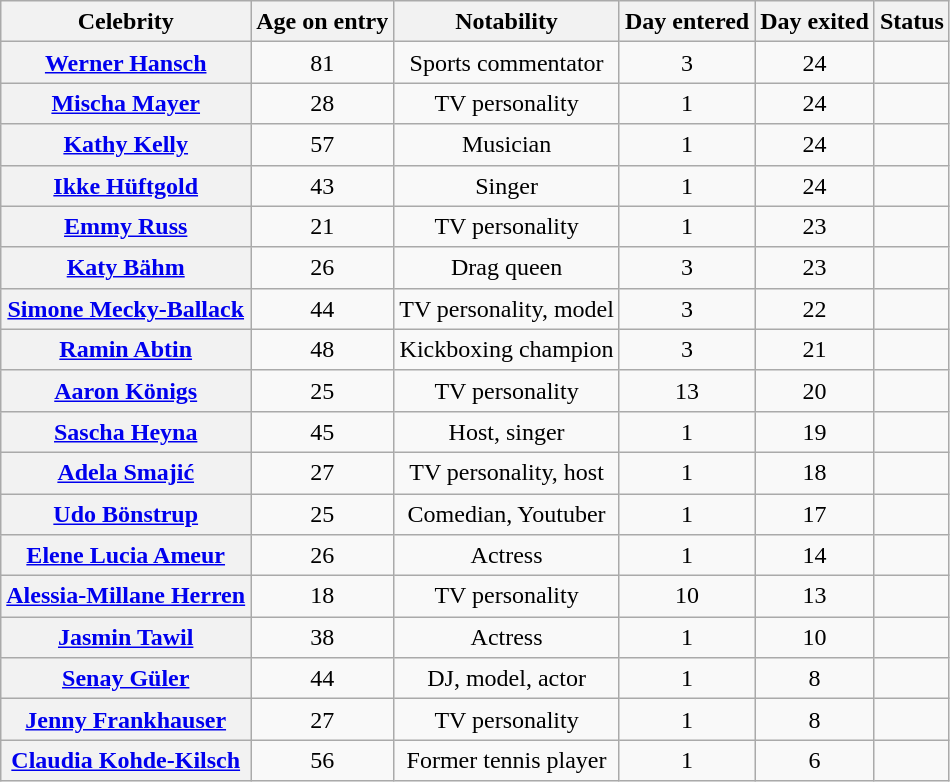<table class="wikitable sortable" style="text-align:center; line-height:20px; width:auto;">
<tr>
<th scope="col">Celebrity</th>
<th scope="col">Age on entry</th>
<th scope="col">Notability</th>
<th scope="col">Day entered</th>
<th scope="col">Day exited</th>
<th scope="col">Status</th>
</tr>
<tr>
<th><a href='#'>Werner Hansch</a></th>
<td>81</td>
<td>Sports commentator</td>
<td>3</td>
<td>24</td>
<td></td>
</tr>
<tr>
<th><a href='#'>Mischa Mayer</a></th>
<td>28</td>
<td>TV personality</td>
<td>1</td>
<td>24</td>
<td></td>
</tr>
<tr>
<th><a href='#'>Kathy Kelly</a></th>
<td>57</td>
<td>Musician</td>
<td>1</td>
<td>24</td>
<td></td>
</tr>
<tr>
<th><a href='#'>Ikke Hüftgold</a></th>
<td>43</td>
<td>Singer</td>
<td>1</td>
<td>24</td>
<td></td>
</tr>
<tr>
<th><a href='#'>Emmy Russ</a></th>
<td>21</td>
<td>TV personality</td>
<td>1</td>
<td>23</td>
<td></td>
</tr>
<tr>
<th><a href='#'>Katy Bähm</a></th>
<td>26</td>
<td>Drag queen</td>
<td>3</td>
<td>23</td>
<td></td>
</tr>
<tr>
<th><a href='#'>Simone Mecky-Ballack</a></th>
<td>44</td>
<td>TV personality, model</td>
<td>3</td>
<td>22</td>
<td></td>
</tr>
<tr>
<th><a href='#'>Ramin Abtin</a></th>
<td>48</td>
<td>Kickboxing champion</td>
<td>3</td>
<td>21</td>
<td></td>
</tr>
<tr>
<th><a href='#'>Aaron Königs</a></th>
<td>25</td>
<td>TV personality</td>
<td>13</td>
<td>20</td>
<td></td>
</tr>
<tr>
<th><a href='#'>Sascha Heyna</a></th>
<td>45</td>
<td>Host, singer</td>
<td>1</td>
<td>19</td>
<td></td>
</tr>
<tr>
<th><a href='#'>Adela Smajić</a></th>
<td>27</td>
<td>TV personality, host</td>
<td>1</td>
<td>18</td>
<td></td>
</tr>
<tr>
<th><a href='#'>Udo Bönstrup</a></th>
<td>25</td>
<td>Comedian, Youtuber</td>
<td>1</td>
<td>17</td>
<td></td>
</tr>
<tr>
<th><a href='#'>Elene Lucia Ameur</a></th>
<td>26</td>
<td>Actress</td>
<td>1</td>
<td>14</td>
<td></td>
</tr>
<tr>
<th><a href='#'>Alessia-Millane Herren</a></th>
<td>18</td>
<td>TV personality</td>
<td>10</td>
<td>13</td>
<td></td>
</tr>
<tr>
<th><a href='#'>Jasmin Tawil</a></th>
<td>38</td>
<td>Actress</td>
<td>1</td>
<td>10</td>
<td></td>
</tr>
<tr>
<th><a href='#'>Senay Güler</a></th>
<td>44</td>
<td>DJ, model, actor</td>
<td>1</td>
<td>8</td>
<td></td>
</tr>
<tr>
<th><a href='#'>Jenny Frankhauser</a></th>
<td>27</td>
<td>TV personality</td>
<td>1</td>
<td>8</td>
<td></td>
</tr>
<tr>
<th><a href='#'>Claudia Kohde-Kilsch</a></th>
<td>56</td>
<td>Former tennis player</td>
<td>1</td>
<td>6</td>
<td></td>
</tr>
</table>
